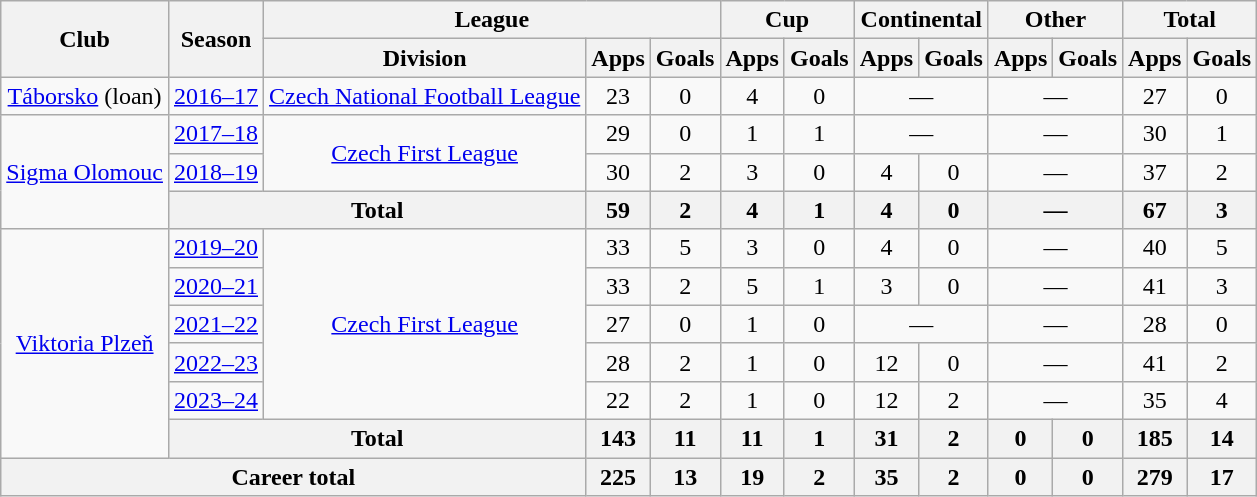<table class="wikitable" style="text-align:center">
<tr>
<th rowspan=2>Club</th>
<th rowspan=2>Season</th>
<th colspan=3>League</th>
<th colspan=2>Cup</th>
<th colspan=2>Continental</th>
<th colspan=2>Other</th>
<th colspan=2>Total</th>
</tr>
<tr>
<th>Division</th>
<th>Apps</th>
<th>Goals</th>
<th>Apps</th>
<th>Goals</th>
<th>Apps</th>
<th>Goals</th>
<th>Apps</th>
<th>Goals</th>
<th>Apps</th>
<th>Goals</th>
</tr>
<tr>
<td><a href='#'>Táborsko</a> (loan)</td>
<td><a href='#'>2016–17</a></td>
<td><a href='#'>Czech National Football League</a></td>
<td>23</td>
<td>0</td>
<td>4</td>
<td>0</td>
<td colspan="2">—</td>
<td colspan="2">—</td>
<td>27</td>
<td>0</td>
</tr>
<tr>
<td rowspan="3"><a href='#'>Sigma Olomouc</a></td>
<td><a href='#'>2017–18</a></td>
<td rowspan="2"><a href='#'>Czech First League</a></td>
<td>29</td>
<td>0</td>
<td>1</td>
<td>1</td>
<td colspan="2">—</td>
<td colspan="2">—</td>
<td>30</td>
<td>1</td>
</tr>
<tr>
<td><a href='#'>2018–19</a></td>
<td>30</td>
<td>2</td>
<td>3</td>
<td>0</td>
<td>4</td>
<td>0</td>
<td colspan="2">—</td>
<td>37</td>
<td>2</td>
</tr>
<tr>
<th colspan="2">Total</th>
<th>59</th>
<th>2</th>
<th>4</th>
<th>1</th>
<th>4</th>
<th>0</th>
<th colspan="2">—</th>
<th>67</th>
<th>3</th>
</tr>
<tr>
<td rowspan="6"><a href='#'>Viktoria Plzeň</a></td>
<td><a href='#'>2019–20</a></td>
<td rowspan="5"><a href='#'>Czech First League</a></td>
<td>33</td>
<td>5</td>
<td>3</td>
<td>0</td>
<td>4</td>
<td>0</td>
<td colspan="2">—</td>
<td>40</td>
<td>5</td>
</tr>
<tr>
<td><a href='#'>2020–21</a></td>
<td>33</td>
<td>2</td>
<td>5</td>
<td>1</td>
<td>3</td>
<td>0</td>
<td colspan="2">—</td>
<td>41</td>
<td>3</td>
</tr>
<tr>
<td><a href='#'>2021–22</a></td>
<td>27</td>
<td>0</td>
<td>1</td>
<td>0</td>
<td colspan="2">—</td>
<td colspan="2">—</td>
<td>28</td>
<td>0</td>
</tr>
<tr>
<td><a href='#'>2022–23</a></td>
<td>28</td>
<td>2</td>
<td>1</td>
<td>0</td>
<td>12</td>
<td>0</td>
<td colspan="2">—</td>
<td>41</td>
<td>2</td>
</tr>
<tr>
<td><a href='#'>2023–24</a></td>
<td>22</td>
<td>2</td>
<td>1</td>
<td>0</td>
<td>12</td>
<td>2</td>
<td colspan="2">—</td>
<td>35</td>
<td>4</td>
</tr>
<tr>
<th colspan="2">Total</th>
<th>143</th>
<th>11</th>
<th>11</th>
<th>1</th>
<th>31</th>
<th>2</th>
<th>0</th>
<th>0</th>
<th>185</th>
<th>14</th>
</tr>
<tr>
<th colspan="3">Career total</th>
<th>225</th>
<th>13</th>
<th>19</th>
<th>2</th>
<th>35</th>
<th>2</th>
<th>0</th>
<th>0</th>
<th>279</th>
<th>17</th>
</tr>
</table>
